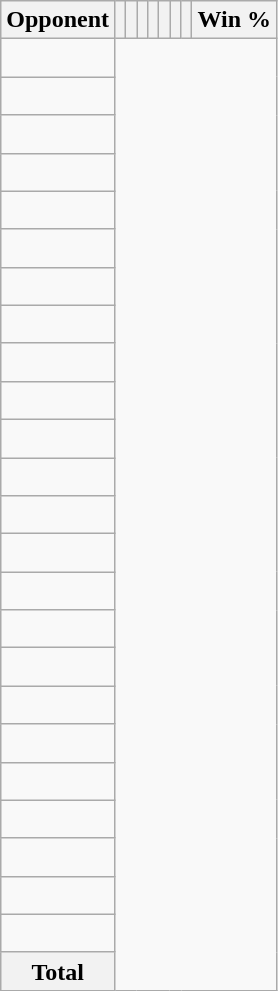<table class="wikitable sortable collapsible collapsed" style="text-align: center;">
<tr>
<th>Opponent</th>
<th></th>
<th></th>
<th></th>
<th></th>
<th></th>
<th></th>
<th></th>
<th>Win %</th>
</tr>
<tr>
<td align="left"><br></td>
</tr>
<tr>
<td align="left"><br></td>
</tr>
<tr>
<td align="left"><br></td>
</tr>
<tr>
<td align="left"><br></td>
</tr>
<tr>
<td align="left"><br></td>
</tr>
<tr>
<td align="left"><br></td>
</tr>
<tr>
<td align="left"><br></td>
</tr>
<tr>
<td align="left"><br></td>
</tr>
<tr>
<td align="left"><br></td>
</tr>
<tr>
<td align="left"><br></td>
</tr>
<tr>
<td align="left"><br></td>
</tr>
<tr>
<td align="left"><br></td>
</tr>
<tr>
<td align="left"><br></td>
</tr>
<tr>
<td align="left"><br></td>
</tr>
<tr>
<td align="left"><br></td>
</tr>
<tr>
<td align="left"><br></td>
</tr>
<tr>
<td align="left"><br></td>
</tr>
<tr>
<td align="left"><br></td>
</tr>
<tr>
<td align="left"><br></td>
</tr>
<tr>
<td align="left"><br></td>
</tr>
<tr>
<td align="left"><br></td>
</tr>
<tr>
<td align="left"><br></td>
</tr>
<tr>
<td align="left"><br></td>
</tr>
<tr>
<td align="left"><br></td>
</tr>
<tr class="sortbottom">
<th>Total<br></th>
</tr>
</table>
